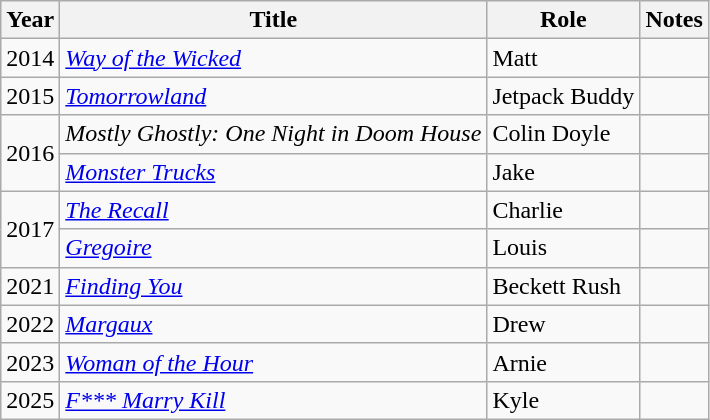<table class="wikitable">
<tr>
<th>Year</th>
<th>Title</th>
<th>Role</th>
<th>Notes</th>
</tr>
<tr>
<td>2014</td>
<td><em><a href='#'>Way of the Wicked</a></em></td>
<td>Matt</td>
<td></td>
</tr>
<tr>
<td>2015</td>
<td><em><a href='#'>Tomorrowland</a></em></td>
<td>Jetpack Buddy</td>
<td></td>
</tr>
<tr>
<td rowspan="2">2016</td>
<td><em>Mostly Ghostly: One Night in Doom House</em></td>
<td>Colin Doyle</td>
<td></td>
</tr>
<tr>
<td><em><a href='#'>Monster Trucks</a></em></td>
<td>Jake</td>
<td></td>
</tr>
<tr>
<td rowspan="2">2017</td>
<td><em><a href='#'>The Recall</a></em></td>
<td>Charlie</td>
<td></td>
</tr>
<tr>
<td><em><a href='#'>Gregoire</a></em></td>
<td>Louis</td>
<td></td>
</tr>
<tr>
<td>2021</td>
<td><em><a href='#'>Finding You</a></em></td>
<td>Beckett Rush</td>
<td></td>
</tr>
<tr>
<td>2022</td>
<td><em><a href='#'>Margaux</a></em></td>
<td>Drew</td>
<td></td>
</tr>
<tr>
<td>2023</td>
<td><em><a href='#'>Woman of the Hour</a></em></td>
<td>Arnie</td>
<td></td>
</tr>
<tr>
<td>2025</td>
<td><em><a href='#'>F*** Marry Kill</a></em></td>
<td>Kyle</td>
<td></td>
</tr>
</table>
